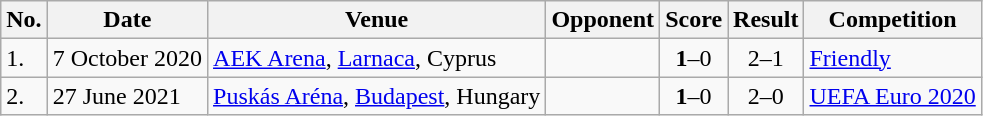<table class="wikitable">
<tr>
<th>No.</th>
<th>Date</th>
<th>Venue</th>
<th>Opponent</th>
<th>Score</th>
<th>Result</th>
<th>Competition</th>
</tr>
<tr>
<td>1.</td>
<td>7 October 2020</td>
<td><a href='#'>AEK Arena</a>, <a href='#'>Larnaca</a>, Cyprus</td>
<td></td>
<td align=center><strong>1</strong>–0</td>
<td align=center>2–1</td>
<td><a href='#'>Friendly</a></td>
</tr>
<tr>
<td>2.</td>
<td>27 June 2021</td>
<td><a href='#'>Puskás Aréna</a>, <a href='#'>Budapest</a>, Hungary</td>
<td></td>
<td align=center><strong>1</strong>–0</td>
<td align=center>2–0</td>
<td><a href='#'>UEFA Euro 2020</a></td>
</tr>
</table>
